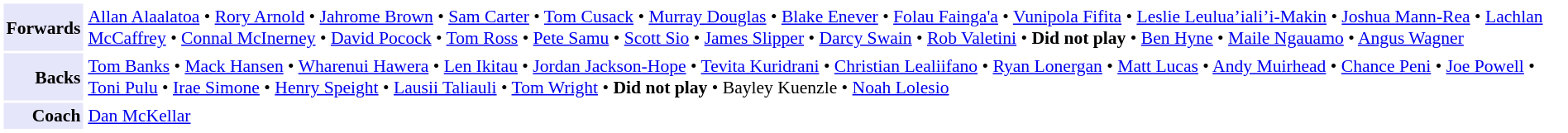<table cellpadding="2" style="border: 1px solid white; font-size:90%;">
<tr>
<td style="text-align:right;" bgcolor="lavender"><strong>Forwards</strong></td>
<td style="text-align:left;"><a href='#'>Allan Alaalatoa</a> • <a href='#'>Rory Arnold</a> • <a href='#'>Jahrome Brown</a> • <a href='#'>Sam Carter</a> • <a href='#'>Tom Cusack</a> • <a href='#'>Murray Douglas</a> • <a href='#'>Blake Enever</a> • <a href='#'>Folau Fainga'a</a> • <a href='#'>Vunipola Fifita</a> • <a href='#'>Leslie Leulua’iali’i-Makin</a> • <a href='#'>Joshua Mann-Rea</a> • <a href='#'>Lachlan McCaffrey</a> • <a href='#'>Connal McInerney</a> • <a href='#'>David Pocock</a> • <a href='#'>Tom Ross</a> • <a href='#'>Pete Samu</a> • <a href='#'>Scott Sio</a> • <a href='#'>James Slipper</a> • <a href='#'>Darcy Swain</a> • <a href='#'>Rob Valetini</a> • <strong>Did not play</strong> • <a href='#'>Ben Hyne</a> • <a href='#'>Maile Ngauamo</a> • <a href='#'>Angus Wagner</a></td>
</tr>
<tr>
<td style="text-align:right;" bgcolor="lavender"><strong>Backs</strong></td>
<td style="text-align:left;"><a href='#'>Tom Banks</a> • <a href='#'>Mack Hansen</a> • <a href='#'>Wharenui Hawera</a> • <a href='#'>Len Ikitau</a> • <a href='#'>Jordan Jackson-Hope</a> • <a href='#'>Tevita Kuridrani</a> • <a href='#'>Christian Lealiifano</a> • <a href='#'>Ryan Lonergan</a> • <a href='#'>Matt Lucas</a> • <a href='#'>Andy Muirhead</a> • <a href='#'>Chance Peni</a> • <a href='#'>Joe Powell</a> • <a href='#'>Toni Pulu</a> • <a href='#'>Irae Simone</a> • <a href='#'>Henry Speight</a> • <a href='#'>Lausii Taliauli</a> • <a href='#'>Tom Wright</a> • <strong>Did not play</strong> • Bayley Kuenzle • <a href='#'>Noah Lolesio</a></td>
</tr>
<tr>
<td style="text-align:right;" bgcolor="lavender"><strong>Coach</strong></td>
<td style="text-align:left;"><a href='#'>Dan McKellar</a></td>
</tr>
</table>
